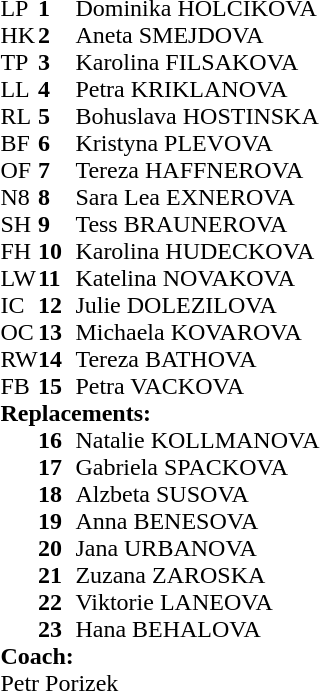<table cellpadding="0" cellspacing="0" style="margin:auto">
<tr>
<th width="25"></th>
<th width="25"></th>
</tr>
<tr>
<td>LP</td>
<td><strong>1</strong></td>
<td>Dominika HOLCIKOVA</td>
<td></td>
<td></td>
</tr>
<tr>
<td>HK</td>
<td><strong>2</strong></td>
<td>Aneta SMEJDOVA</td>
<td></td>
<td></td>
</tr>
<tr>
<td>TP</td>
<td><strong>3</strong></td>
<td>Karolina FILSAKOVA</td>
<td></td>
<td></td>
</tr>
<tr>
<td>LL</td>
<td><strong>4</strong></td>
<td>Petra KRIKLANOVA</td>
<td></td>
<td></td>
</tr>
<tr>
<td>RL</td>
<td><strong>5</strong></td>
<td>Bohuslava HOSTINSKA</td>
<td></td>
<td></td>
</tr>
<tr>
<td>BF</td>
<td><strong>6</strong></td>
<td>Kristyna PLEVOVA</td>
<td></td>
<td></td>
</tr>
<tr>
<td>OF</td>
<td><strong>7</strong></td>
<td>Tereza HAFFNEROVA</td>
<td></td>
<td></td>
</tr>
<tr>
<td>N8</td>
<td><strong>8</strong></td>
<td>Sara Lea EXNEROVA</td>
<td></td>
<td></td>
</tr>
<tr>
<td>SH</td>
<td><strong>9</strong></td>
<td>Tess BRAUNEROVA</td>
<td></td>
<td></td>
</tr>
<tr>
<td>FH</td>
<td><strong>10</strong></td>
<td>Karolina HUDECKOVA</td>
<td></td>
<td></td>
</tr>
<tr>
<td>LW</td>
<td><strong>11</strong></td>
<td>Katelina NOVAKOVA</td>
<td></td>
<td></td>
</tr>
<tr>
<td>IC</td>
<td><strong>12</strong></td>
<td>Julie DOLEZILOVA</td>
<td></td>
<td></td>
</tr>
<tr>
<td>OC</td>
<td><strong>13</strong></td>
<td>Michaela KOVAROVA</td>
<td></td>
<td></td>
</tr>
<tr>
<td>RW</td>
<td><strong>14</strong></td>
<td>Tereza BATHOVA</td>
<td></td>
<td></td>
</tr>
<tr>
<td>FB</td>
<td><strong>15</strong></td>
<td>Petra VACKOVA</td>
<td></td>
<td></td>
</tr>
<tr>
<td colspan="3"><strong>Replacements:</strong></td>
</tr>
<tr>
<td></td>
<td><strong>16</strong></td>
<td>Natalie KOLLMANOVA</td>
<td></td>
<td></td>
</tr>
<tr>
<td></td>
<td><strong>17</strong></td>
<td>Gabriela SPACKOVA</td>
<td></td>
<td></td>
</tr>
<tr>
<td></td>
<td><strong>18</strong></td>
<td>Alzbeta SUSOVA</td>
<td></td>
<td></td>
</tr>
<tr>
<td></td>
<td><strong>19</strong></td>
<td>Anna BENESOVA</td>
<td></td>
<td></td>
</tr>
<tr>
<td></td>
<td><strong>20</strong></td>
<td>Jana URBANOVA</td>
<td></td>
<td></td>
</tr>
<tr>
<td></td>
<td><strong>21</strong></td>
<td>Zuzana ZAROSKA</td>
<td></td>
<td></td>
</tr>
<tr>
<td></td>
<td><strong>22</strong></td>
<td>Viktorie LANEOVA</td>
<td></td>
<td></td>
</tr>
<tr>
<td></td>
<td><strong>23</strong></td>
<td>Hana BEHALOVA</td>
<td></td>
<td></td>
</tr>
<tr>
<td colspan="3"><strong>Coach:</strong></td>
</tr>
<tr>
<td colspan="4">Petr Porizek</td>
</tr>
</table>
